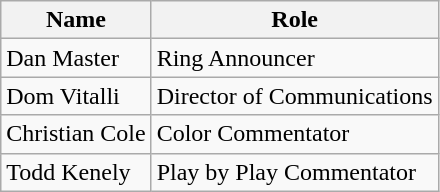<table class="wikitable">
<tr>
<th>Name</th>
<th>Role</th>
</tr>
<tr>
<td>Dan Master</td>
<td>Ring Announcer</td>
</tr>
<tr>
<td>Dom Vitalli</td>
<td>Director of Communications</td>
</tr>
<tr>
<td>Christian Cole</td>
<td>Color Commentator</td>
</tr>
<tr>
<td>Todd Kenely</td>
<td>Play by Play Commentator</td>
</tr>
</table>
